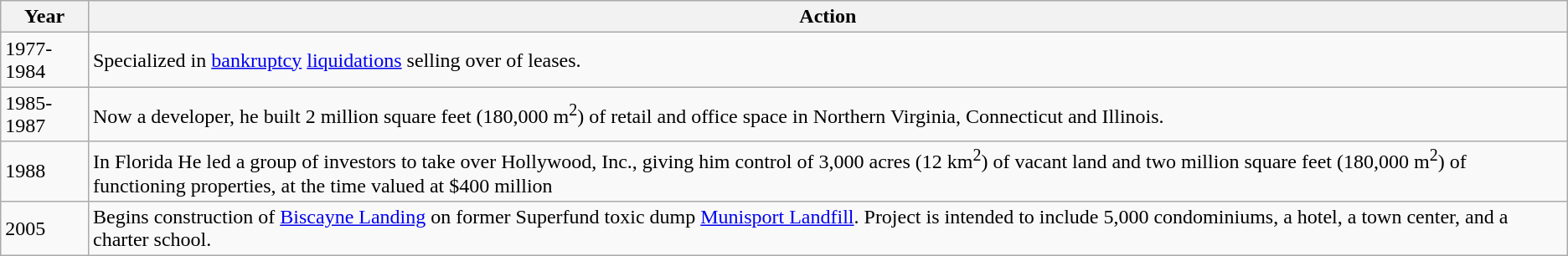<table class="wikitable">
<tr>
<th>Year</th>
<th>Action</th>
</tr>
<tr>
<td>1977-1984</td>
<td>Specialized in <a href='#'>bankruptcy</a> <a href='#'>liquidations</a> selling over  of leases.</td>
</tr>
<tr>
<td>1985-1987</td>
<td>Now a developer, he built 2 million square feet (180,000 m<sup>2</sup>) of retail and office space in Northern Virginia, Connecticut and Illinois.</td>
</tr>
<tr>
<td>1988</td>
<td>In Florida He led a group of investors to take over Hollywood, Inc., giving him control of 3,000 acres (12 km<sup>2</sup>) of vacant land and two million square feet (180,000 m<sup>2</sup>) of functioning properties, at the time valued at $400 million</td>
</tr>
<tr>
<td>2005</td>
<td>Begins construction of <a href='#'>Biscayne Landing</a> on former Superfund toxic dump <a href='#'>Munisport Landfill</a>.  Project is intended to include 5,000 condominiums, a hotel, a town center, and a charter school.</td>
</tr>
</table>
